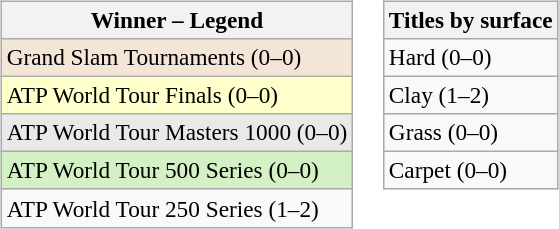<table>
<tr valign=top>
<td><br><table class="sortable wikitable" style=font-size:97%>
<tr>
<th>Winner – Legend</th>
</tr>
<tr style="background:#f3e6d7;">
<td>Grand Slam Tournaments (0–0)</td>
</tr>
<tr style="background:#ffc;">
<td>ATP World Tour Finals (0–0)</td>
</tr>
<tr style="background:#e9e9e9;">
<td>ATP World Tour Masters 1000 (0–0)</td>
</tr>
<tr style="background:#d4f1c5;">
<td>ATP World Tour 500 Series (0–0)</td>
</tr>
<tr>
<td>ATP World Tour 250 Series (1–2)</td>
</tr>
</table>
</td>
<td><br><table class="sortable wikitable" style=font-size:97%>
<tr>
<th>Titles by surface</th>
</tr>
<tr>
<td>Hard (0–0)</td>
</tr>
<tr>
<td>Clay (1–2)</td>
</tr>
<tr>
<td>Grass (0–0)</td>
</tr>
<tr>
<td>Carpet (0–0)</td>
</tr>
</table>
</td>
</tr>
</table>
